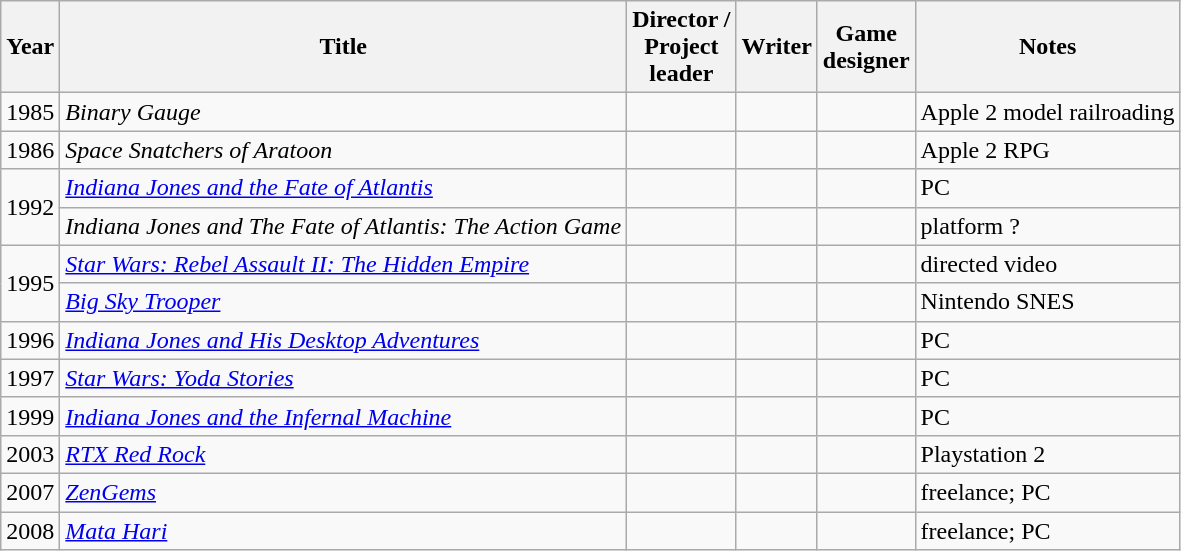<table class="wikitable sortable">
<tr>
<th>Year</th>
<th>Title</th>
<th>Director /<br>Project<br>leader</th>
<th>Writer</th>
<th>Game<br>designer</th>
<th>Notes</th>
</tr>
<tr>
<td>1985</td>
<td><em>Binary Gauge</em></td>
<td></td>
<td></td>
<td></td>
<td>Apple 2 model railroading</td>
</tr>
<tr>
<td>1986</td>
<td><em>Space Snatchers of Aratoon</em></td>
<td></td>
<td></td>
<td></td>
<td>Apple 2 RPG</td>
</tr>
<tr>
<td rowspan="2">1992</td>
<td><em><a href='#'>Indiana Jones and the Fate of Atlantis</a></em></td>
<td></td>
<td></td>
<td></td>
<td>PC</td>
</tr>
<tr>
<td><em>Indiana Jones and The Fate of Atlantis: The Action Game</em></td>
<td></td>
<td></td>
<td></td>
<td>platform ?</td>
</tr>
<tr>
<td rowspan="2">1995</td>
<td><em><a href='#'>Star Wars: Rebel Assault II: The Hidden Empire</a></em></td>
<td></td>
<td></td>
<td></td>
<td>directed video</td>
</tr>
<tr>
<td><em><a href='#'>Big Sky Trooper</a></em></td>
<td></td>
<td></td>
<td></td>
<td>Nintendo SNES</td>
</tr>
<tr>
<td>1996</td>
<td><em><a href='#'>Indiana Jones and His Desktop Adventures</a></em></td>
<td></td>
<td></td>
<td></td>
<td>PC</td>
</tr>
<tr>
<td>1997</td>
<td><em><a href='#'>Star Wars: Yoda Stories</a></em></td>
<td></td>
<td></td>
<td></td>
<td>PC</td>
</tr>
<tr>
<td>1999</td>
<td><em><a href='#'>Indiana Jones and the Infernal Machine</a></em></td>
<td></td>
<td></td>
<td></td>
<td>PC</td>
</tr>
<tr>
<td>2003</td>
<td><em><a href='#'>RTX Red Rock</a></em></td>
<td></td>
<td></td>
<td></td>
<td>Playstation 2</td>
</tr>
<tr>
<td>2007</td>
<td><em><a href='#'>ZenGems</a></em></td>
<td></td>
<td></td>
<td></td>
<td>freelance; PC</td>
</tr>
<tr>
<td>2008</td>
<td><em><a href='#'>Mata Hari</a></em></td>
<td></td>
<td></td>
<td></td>
<td>freelance; PC</td>
</tr>
</table>
